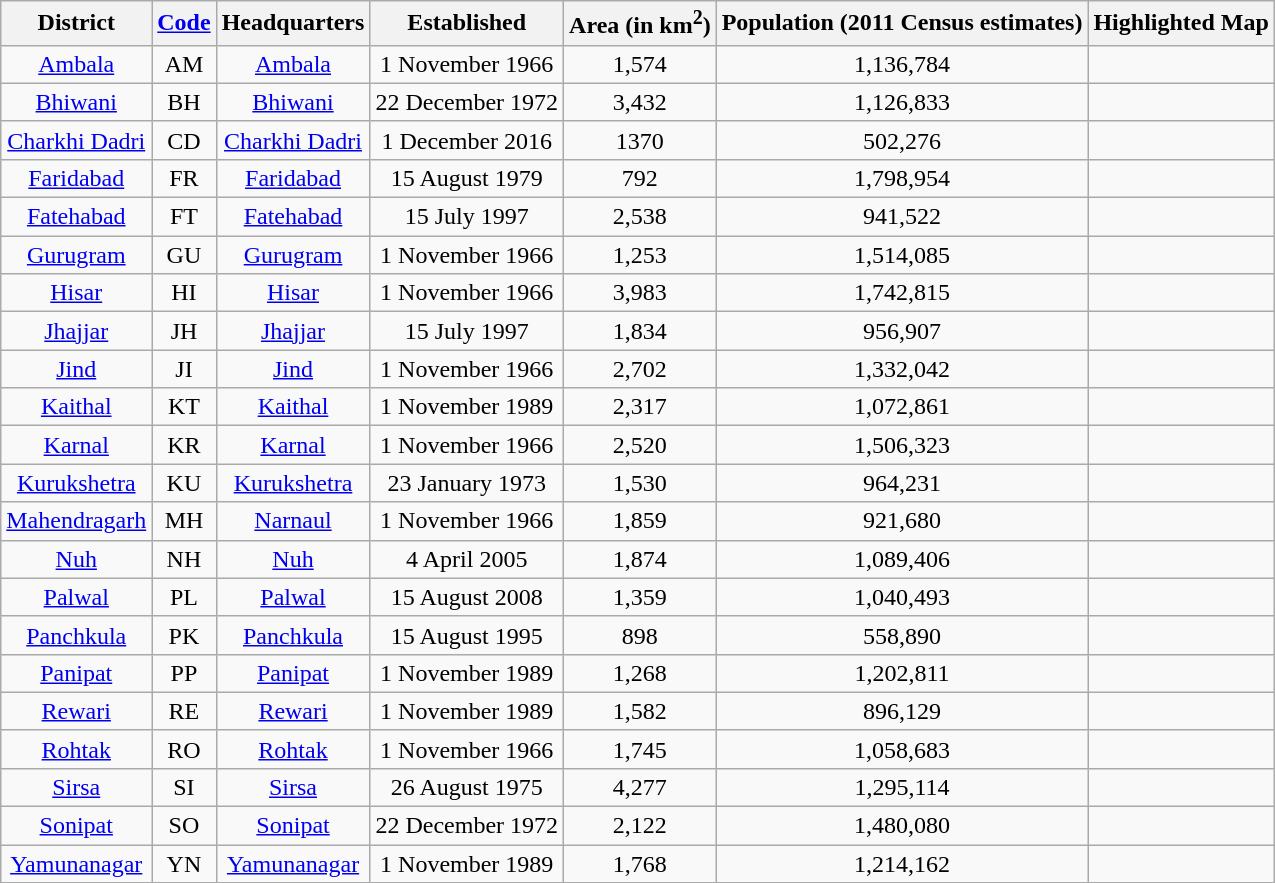<table class="wikitable sortable mw-collapsible" style="text-align: center;">
<tr>
<th>District</th>
<th><a href='#'>Code</a></th>
<th>Headquarters</th>
<th>Established</th>
<th>Area (in km<sup>2</sup>)</th>
<th>Population (2011 Census estimates)</th>
<th>Highlighted Map</th>
</tr>
<tr>
<td><a href='#'>Ambala</a></td>
<td>AM</td>
<td><a href='#'>Ambala</a></td>
<td>1 November 1966</td>
<td>1,574</td>
<td>1,136,784</td>
<td></td>
</tr>
<tr>
<td><a href='#'>Bhiwani</a></td>
<td>BH</td>
<td><a href='#'>Bhiwani</a></td>
<td>22 December 1972</td>
<td>3,432</td>
<td>1,126,833</td>
<td></td>
</tr>
<tr>
<td><a href='#'>Charkhi Dadri</a></td>
<td>CD</td>
<td><a href='#'>Charkhi Dadri</a></td>
<td>1 December 2016</td>
<td>1370</td>
<td>502,276</td>
<td></td>
</tr>
<tr>
<td><a href='#'>Faridabad</a></td>
<td>FR</td>
<td><a href='#'>Faridabad</a></td>
<td>15 August 1979</td>
<td>792</td>
<td>1,798,954</td>
<td></td>
</tr>
<tr>
<td><a href='#'>Fatehabad</a></td>
<td>FT</td>
<td><a href='#'>Fatehabad</a></td>
<td>15 July 1997</td>
<td>2,538</td>
<td>941,522</td>
<td></td>
</tr>
<tr>
<td><a href='#'>Gurugram</a></td>
<td>GU</td>
<td><a href='#'>Gurugram</a></td>
<td>1 November 1966</td>
<td>1,253</td>
<td>1,514,085</td>
<td></td>
</tr>
<tr>
<td><a href='#'>Hisar</a></td>
<td>HI</td>
<td><a href='#'>Hisar</a></td>
<td>1 November 1966</td>
<td>3,983</td>
<td>1,742,815</td>
<td></td>
</tr>
<tr>
<td><a href='#'>Jhajjar</a></td>
<td>JH</td>
<td><a href='#'>Jhajjar</a></td>
<td>15 July 1997</td>
<td>1,834</td>
<td>956,907</td>
<td></td>
</tr>
<tr>
<td><a href='#'>Jind</a></td>
<td>JI</td>
<td><a href='#'>Jind</a></td>
<td>1 November 1966</td>
<td>2,702</td>
<td>1,332,042</td>
<td></td>
</tr>
<tr>
<td><a href='#'>Kaithal</a></td>
<td>KT</td>
<td><a href='#'>Kaithal</a></td>
<td>1 November 1989</td>
<td>2,317</td>
<td>1,072,861</td>
<td></td>
</tr>
<tr>
<td><a href='#'>Karnal</a></td>
<td>KR</td>
<td><a href='#'>Karnal</a></td>
<td>1 November 1966</td>
<td>2,520</td>
<td>1,506,323</td>
<td></td>
</tr>
<tr>
<td><a href='#'>Kurukshetra</a></td>
<td>KU</td>
<td><a href='#'>Kurukshetra</a></td>
<td>23 January 1973</td>
<td>1,530</td>
<td>964,231</td>
<td></td>
</tr>
<tr>
<td><a href='#'>Mahendragarh</a></td>
<td>MH</td>
<td><a href='#'>Narnaul</a></td>
<td>1 November 1966</td>
<td>1,859</td>
<td>921,680</td>
<td></td>
</tr>
<tr>
<td><a href='#'>Nuh</a></td>
<td>NH</td>
<td><a href='#'>Nuh</a></td>
<td>4 April 2005</td>
<td>1,874</td>
<td>1,089,406</td>
<td></td>
</tr>
<tr>
<td><a href='#'>Palwal</a></td>
<td>PL</td>
<td><a href='#'>Palwal</a></td>
<td>15 August 2008</td>
<td>1,359</td>
<td>1,040,493</td>
<td></td>
</tr>
<tr>
<td><a href='#'>Panchkula</a></td>
<td>PK</td>
<td><a href='#'>Panchkula</a></td>
<td>15 August 1995</td>
<td>898</td>
<td>558,890</td>
<td></td>
</tr>
<tr>
<td><a href='#'>Panipat</a></td>
<td>PP</td>
<td><a href='#'>Panipat</a></td>
<td>1 November 1989</td>
<td>1,268</td>
<td>1,202,811</td>
<td></td>
</tr>
<tr>
<td><a href='#'>Rewari</a></td>
<td>RE</td>
<td><a href='#'>Rewari</a></td>
<td>1 November 1989</td>
<td>1,582</td>
<td>896,129</td>
<td></td>
</tr>
<tr>
<td><a href='#'>Rohtak</a></td>
<td>RO</td>
<td><a href='#'>Rohtak</a></td>
<td>1 November 1966</td>
<td>1,745</td>
<td>1,058,683</td>
<td></td>
</tr>
<tr>
<td><a href='#'>Sirsa</a></td>
<td>SI</td>
<td><a href='#'>Sirsa</a></td>
<td>26 August 1975</td>
<td>4,277</td>
<td>1,295,114</td>
<td></td>
</tr>
<tr>
<td><a href='#'>Sonipat</a></td>
<td>SO</td>
<td><a href='#'>Sonipat</a></td>
<td>22 December 1972</td>
<td>2,122</td>
<td>1,480,080</td>
<td></td>
</tr>
<tr>
<td><a href='#'>Yamunanagar</a></td>
<td>YN</td>
<td><a href='#'>Yamunanagar</a></td>
<td>1 November 1989</td>
<td>1,768</td>
<td>1,214,162</td>
<td></td>
</tr>
</table>
